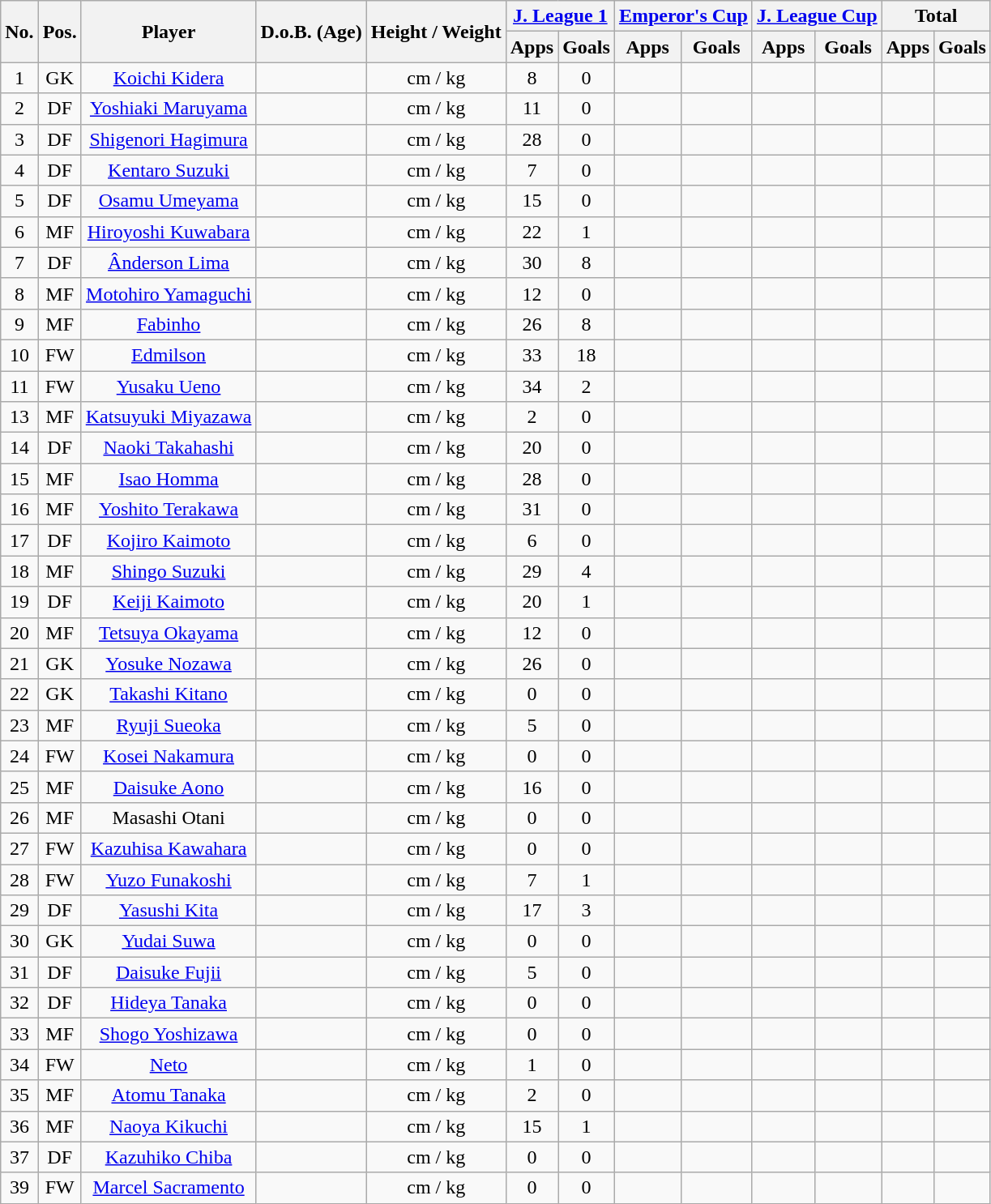<table class="wikitable" style="text-align:center;">
<tr>
<th rowspan="2">No.</th>
<th rowspan="2">Pos.</th>
<th rowspan="2">Player</th>
<th rowspan="2">D.o.B. (Age)</th>
<th rowspan="2">Height / Weight</th>
<th colspan="2"><a href='#'>J. League 1</a></th>
<th colspan="2"><a href='#'>Emperor's Cup</a></th>
<th colspan="2"><a href='#'>J. League Cup</a></th>
<th colspan="2">Total</th>
</tr>
<tr>
<th>Apps</th>
<th>Goals</th>
<th>Apps</th>
<th>Goals</th>
<th>Apps</th>
<th>Goals</th>
<th>Apps</th>
<th>Goals</th>
</tr>
<tr>
<td>1</td>
<td>GK</td>
<td><a href='#'>Koichi Kidera</a></td>
<td></td>
<td>cm / kg</td>
<td>8</td>
<td>0</td>
<td></td>
<td></td>
<td></td>
<td></td>
<td></td>
<td></td>
</tr>
<tr>
<td>2</td>
<td>DF</td>
<td><a href='#'>Yoshiaki Maruyama</a></td>
<td></td>
<td>cm / kg</td>
<td>11</td>
<td>0</td>
<td></td>
<td></td>
<td></td>
<td></td>
<td></td>
<td></td>
</tr>
<tr>
<td>3</td>
<td>DF</td>
<td><a href='#'>Shigenori Hagimura</a></td>
<td></td>
<td>cm / kg</td>
<td>28</td>
<td>0</td>
<td></td>
<td></td>
<td></td>
<td></td>
<td></td>
<td></td>
</tr>
<tr>
<td>4</td>
<td>DF</td>
<td><a href='#'>Kentaro Suzuki</a></td>
<td></td>
<td>cm / kg</td>
<td>7</td>
<td>0</td>
<td></td>
<td></td>
<td></td>
<td></td>
<td></td>
<td></td>
</tr>
<tr>
<td>5</td>
<td>DF</td>
<td><a href='#'>Osamu Umeyama</a></td>
<td></td>
<td>cm / kg</td>
<td>15</td>
<td>0</td>
<td></td>
<td></td>
<td></td>
<td></td>
<td></td>
<td></td>
</tr>
<tr>
<td>6</td>
<td>MF</td>
<td><a href='#'>Hiroyoshi Kuwabara</a></td>
<td></td>
<td>cm / kg</td>
<td>22</td>
<td>1</td>
<td></td>
<td></td>
<td></td>
<td></td>
<td></td>
<td></td>
</tr>
<tr>
<td>7</td>
<td>DF</td>
<td><a href='#'>Ânderson Lima</a></td>
<td></td>
<td>cm / kg</td>
<td>30</td>
<td>8</td>
<td></td>
<td></td>
<td></td>
<td></td>
<td></td>
<td></td>
</tr>
<tr>
<td>8</td>
<td>MF</td>
<td><a href='#'>Motohiro Yamaguchi</a></td>
<td></td>
<td>cm / kg</td>
<td>12</td>
<td>0</td>
<td></td>
<td></td>
<td></td>
<td></td>
<td></td>
<td></td>
</tr>
<tr>
<td>9</td>
<td>MF</td>
<td><a href='#'>Fabinho</a></td>
<td></td>
<td>cm / kg</td>
<td>26</td>
<td>8</td>
<td></td>
<td></td>
<td></td>
<td></td>
<td></td>
<td></td>
</tr>
<tr>
<td>10</td>
<td>FW</td>
<td><a href='#'>Edmilson</a></td>
<td></td>
<td>cm / kg</td>
<td>33</td>
<td>18</td>
<td></td>
<td></td>
<td></td>
<td></td>
<td></td>
<td></td>
</tr>
<tr>
<td>11</td>
<td>FW</td>
<td><a href='#'>Yusaku Ueno</a></td>
<td></td>
<td>cm / kg</td>
<td>34</td>
<td>2</td>
<td></td>
<td></td>
<td></td>
<td></td>
<td></td>
<td></td>
</tr>
<tr>
<td>13</td>
<td>MF</td>
<td><a href='#'>Katsuyuki Miyazawa</a></td>
<td></td>
<td>cm / kg</td>
<td>2</td>
<td>0</td>
<td></td>
<td></td>
<td></td>
<td></td>
<td></td>
<td></td>
</tr>
<tr>
<td>14</td>
<td>DF</td>
<td><a href='#'>Naoki Takahashi</a></td>
<td></td>
<td>cm / kg</td>
<td>20</td>
<td>0</td>
<td></td>
<td></td>
<td></td>
<td></td>
<td></td>
<td></td>
</tr>
<tr>
<td>15</td>
<td>MF</td>
<td><a href='#'>Isao Homma</a></td>
<td></td>
<td>cm / kg</td>
<td>28</td>
<td>0</td>
<td></td>
<td></td>
<td></td>
<td></td>
<td></td>
<td></td>
</tr>
<tr>
<td>16</td>
<td>MF</td>
<td><a href='#'>Yoshito Terakawa</a></td>
<td></td>
<td>cm / kg</td>
<td>31</td>
<td>0</td>
<td></td>
<td></td>
<td></td>
<td></td>
<td></td>
<td></td>
</tr>
<tr>
<td>17</td>
<td>DF</td>
<td><a href='#'>Kojiro Kaimoto</a></td>
<td></td>
<td>cm / kg</td>
<td>6</td>
<td>0</td>
<td></td>
<td></td>
<td></td>
<td></td>
<td></td>
<td></td>
</tr>
<tr>
<td>18</td>
<td>MF</td>
<td><a href='#'>Shingo Suzuki</a></td>
<td></td>
<td>cm / kg</td>
<td>29</td>
<td>4</td>
<td></td>
<td></td>
<td></td>
<td></td>
<td></td>
<td></td>
</tr>
<tr>
<td>19</td>
<td>DF</td>
<td><a href='#'>Keiji Kaimoto</a></td>
<td></td>
<td>cm / kg</td>
<td>20</td>
<td>1</td>
<td></td>
<td></td>
<td></td>
<td></td>
<td></td>
<td></td>
</tr>
<tr>
<td>20</td>
<td>MF</td>
<td><a href='#'>Tetsuya Okayama</a></td>
<td></td>
<td>cm / kg</td>
<td>12</td>
<td>0</td>
<td></td>
<td></td>
<td></td>
<td></td>
<td></td>
<td></td>
</tr>
<tr>
<td>21</td>
<td>GK</td>
<td><a href='#'>Yosuke Nozawa</a></td>
<td></td>
<td>cm / kg</td>
<td>26</td>
<td>0</td>
<td></td>
<td></td>
<td></td>
<td></td>
<td></td>
<td></td>
</tr>
<tr>
<td>22</td>
<td>GK</td>
<td><a href='#'>Takashi Kitano</a></td>
<td></td>
<td>cm / kg</td>
<td>0</td>
<td>0</td>
<td></td>
<td></td>
<td></td>
<td></td>
<td></td>
<td></td>
</tr>
<tr>
<td>23</td>
<td>MF</td>
<td><a href='#'>Ryuji Sueoka</a></td>
<td></td>
<td>cm / kg</td>
<td>5</td>
<td>0</td>
<td></td>
<td></td>
<td></td>
<td></td>
<td></td>
<td></td>
</tr>
<tr>
<td>24</td>
<td>FW</td>
<td><a href='#'>Kosei Nakamura</a></td>
<td></td>
<td>cm / kg</td>
<td>0</td>
<td>0</td>
<td></td>
<td></td>
<td></td>
<td></td>
<td></td>
<td></td>
</tr>
<tr>
<td>25</td>
<td>MF</td>
<td><a href='#'>Daisuke Aono</a></td>
<td></td>
<td>cm / kg</td>
<td>16</td>
<td>0</td>
<td></td>
<td></td>
<td></td>
<td></td>
<td></td>
<td></td>
</tr>
<tr>
<td>26</td>
<td>MF</td>
<td>Masashi Otani</td>
<td></td>
<td>cm / kg</td>
<td>0</td>
<td>0</td>
<td></td>
<td></td>
<td></td>
<td></td>
<td></td>
<td></td>
</tr>
<tr>
<td>27</td>
<td>FW</td>
<td><a href='#'>Kazuhisa Kawahara</a></td>
<td></td>
<td>cm / kg</td>
<td>0</td>
<td>0</td>
<td></td>
<td></td>
<td></td>
<td></td>
<td></td>
<td></td>
</tr>
<tr>
<td>28</td>
<td>FW</td>
<td><a href='#'>Yuzo Funakoshi</a></td>
<td></td>
<td>cm / kg</td>
<td>7</td>
<td>1</td>
<td></td>
<td></td>
<td></td>
<td></td>
<td></td>
<td></td>
</tr>
<tr>
<td>29</td>
<td>DF</td>
<td><a href='#'>Yasushi Kita</a></td>
<td></td>
<td>cm / kg</td>
<td>17</td>
<td>3</td>
<td></td>
<td></td>
<td></td>
<td></td>
<td></td>
<td></td>
</tr>
<tr>
<td>30</td>
<td>GK</td>
<td><a href='#'>Yudai Suwa</a></td>
<td></td>
<td>cm / kg</td>
<td>0</td>
<td>0</td>
<td></td>
<td></td>
<td></td>
<td></td>
<td></td>
<td></td>
</tr>
<tr>
<td>31</td>
<td>DF</td>
<td><a href='#'>Daisuke Fujii</a></td>
<td></td>
<td>cm / kg</td>
<td>5</td>
<td>0</td>
<td></td>
<td></td>
<td></td>
<td></td>
<td></td>
<td></td>
</tr>
<tr>
<td>32</td>
<td>DF</td>
<td><a href='#'>Hideya Tanaka</a></td>
<td></td>
<td>cm / kg</td>
<td>0</td>
<td>0</td>
<td></td>
<td></td>
<td></td>
<td></td>
<td></td>
<td></td>
</tr>
<tr>
<td>33</td>
<td>MF</td>
<td><a href='#'>Shogo Yoshizawa</a></td>
<td></td>
<td>cm / kg</td>
<td>0</td>
<td>0</td>
<td></td>
<td></td>
<td></td>
<td></td>
<td></td>
<td></td>
</tr>
<tr>
<td>34</td>
<td>FW</td>
<td><a href='#'>Neto</a></td>
<td></td>
<td>cm / kg</td>
<td>1</td>
<td>0</td>
<td></td>
<td></td>
<td></td>
<td></td>
<td></td>
<td></td>
</tr>
<tr>
<td>35</td>
<td>MF</td>
<td><a href='#'>Atomu Tanaka</a></td>
<td></td>
<td>cm / kg</td>
<td>2</td>
<td>0</td>
<td></td>
<td></td>
<td></td>
<td></td>
<td></td>
<td></td>
</tr>
<tr>
<td>36</td>
<td>MF</td>
<td><a href='#'>Naoya Kikuchi</a></td>
<td></td>
<td>cm / kg</td>
<td>15</td>
<td>1</td>
<td></td>
<td></td>
<td></td>
<td></td>
<td></td>
<td></td>
</tr>
<tr>
<td>37</td>
<td>DF</td>
<td><a href='#'>Kazuhiko Chiba</a></td>
<td></td>
<td>cm / kg</td>
<td>0</td>
<td>0</td>
<td></td>
<td></td>
<td></td>
<td></td>
<td></td>
<td></td>
</tr>
<tr>
<td>39</td>
<td>FW</td>
<td><a href='#'>Marcel Sacramento</a></td>
<td></td>
<td>cm / kg</td>
<td>0</td>
<td>0</td>
<td></td>
<td></td>
<td></td>
<td></td>
<td></td>
<td></td>
</tr>
</table>
